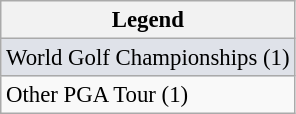<table class="wikitable" style="font-size:95%;">
<tr>
<th>Legend</th>
</tr>
<tr style="background:#dfe2e9;">
<td>World Golf Championships (1)</td>
</tr>
<tr>
<td>Other PGA Tour (1)</td>
</tr>
</table>
